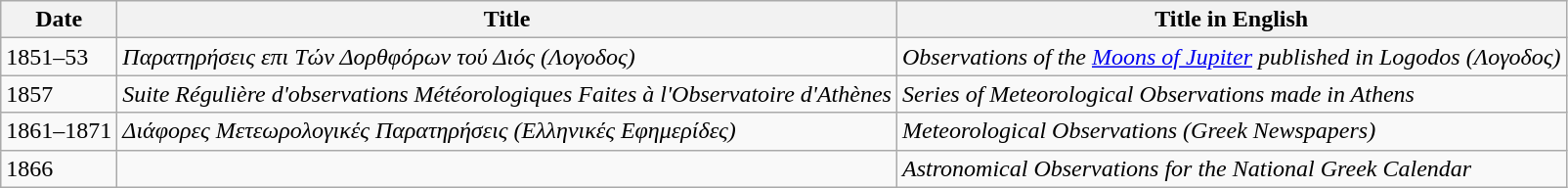<table class="wikitable">
<tr>
<th>Date</th>
<th>Title</th>
<th>Title in English</th>
</tr>
<tr>
<td>1851–53</td>
<td><em>Παρατηρήσεις επι Τών Δορθφόρων τού Διός (Λογοδος)</em></td>
<td><em>Observations of the  <a href='#'>Moons of Jupiter</a> published in Logodos (Λογοδος)</em></td>
</tr>
<tr>
<td>1857</td>
<td><em>Suite Régulière d'observations Météorologiques Faites à l'Observatoire d'Athènes</em></td>
<td><em>Series of Meteorological Observations made in Athens</em></td>
</tr>
<tr>
<td>1861–1871</td>
<td><em>Διάφορες Μετεωρολογικές Παρατηρήσεις (Ελληνικές Εφημερίδες)</em></td>
<td><em>Meteorological Observations (Greek Newspapers)</em></td>
</tr>
<tr>
<td>1866</td>
<td></td>
<td><em>Astronomical Observations for the National Greek Calendar</em></td>
</tr>
</table>
